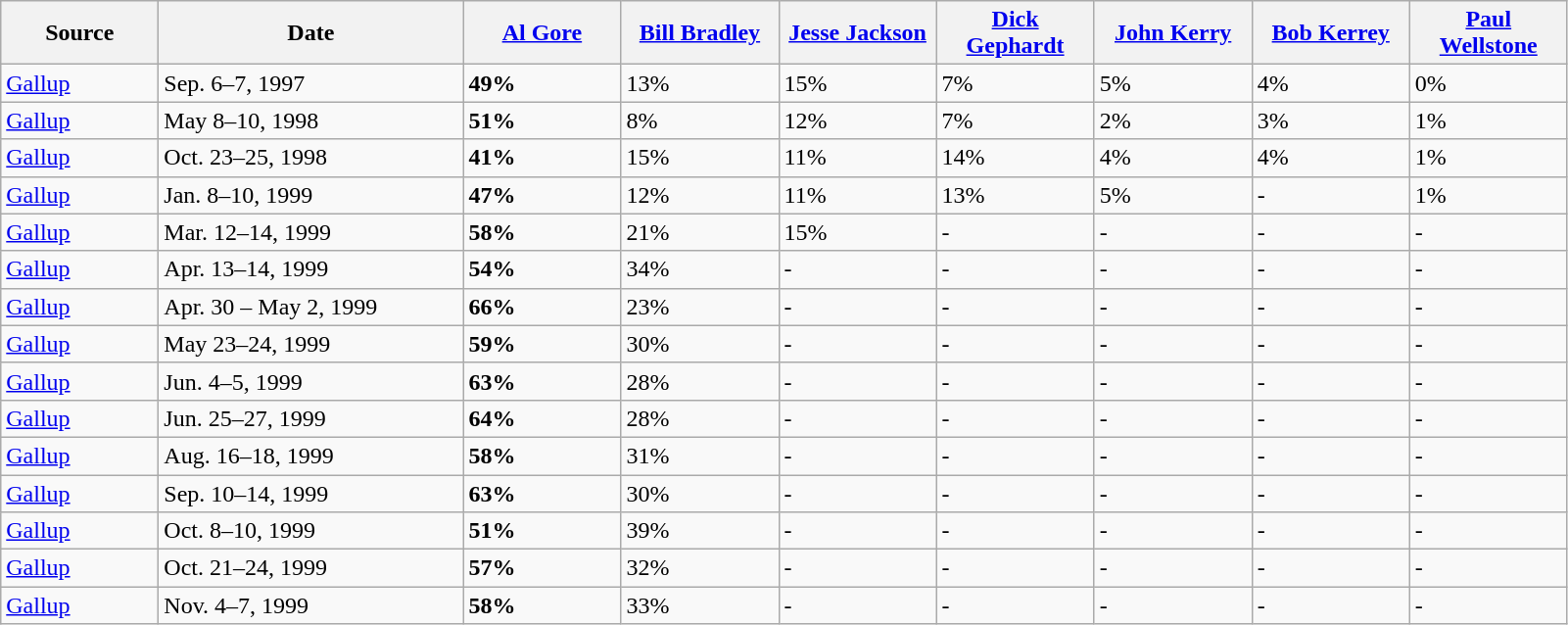<table class="wikitable">
<tr>
<th width="100px">Source</th>
<th width="200px">Date</th>
<th width="100px"><a href='#'>Al Gore</a></th>
<th width="100px"><a href='#'>Bill Bradley</a></th>
<th width="100px"><a href='#'>Jesse Jackson</a></th>
<th width="100px"><a href='#'>Dick Gephardt</a></th>
<th width="100px"><a href='#'>John Kerry</a></th>
<th width="100px"><a href='#'>Bob Kerrey</a></th>
<th width="100px"><a href='#'>Paul Wellstone</a></th>
</tr>
<tr>
<td><a href='#'>Gallup</a></td>
<td>Sep. 6–7, 1997</td>
<td><strong>49%</strong></td>
<td>13%</td>
<td>15%</td>
<td>7%</td>
<td>5%</td>
<td>4%</td>
<td>0%</td>
</tr>
<tr>
<td><a href='#'>Gallup</a></td>
<td>May 8–10, 1998</td>
<td><strong>51%</strong></td>
<td>8%</td>
<td>12%</td>
<td>7%</td>
<td>2%</td>
<td>3%</td>
<td>1%</td>
</tr>
<tr>
<td><a href='#'>Gallup</a></td>
<td>Oct. 23–25, 1998</td>
<td><strong>41%</strong></td>
<td>15%</td>
<td>11%</td>
<td>14%</td>
<td>4%</td>
<td>4%</td>
<td>1%</td>
</tr>
<tr>
<td><a href='#'>Gallup</a></td>
<td>Jan. 8–10, 1999</td>
<td><strong>47%</strong></td>
<td>12%</td>
<td>11%</td>
<td>13%</td>
<td>5%</td>
<td>-</td>
<td>1%</td>
</tr>
<tr>
<td><a href='#'>Gallup</a></td>
<td>Mar. 12–14, 1999</td>
<td><strong>58%</strong></td>
<td>21%</td>
<td>15%</td>
<td>-</td>
<td>-</td>
<td>-</td>
<td>-</td>
</tr>
<tr>
<td><a href='#'>Gallup</a></td>
<td>Apr. 13–14, 1999</td>
<td><strong>54%</strong></td>
<td>34%</td>
<td>-</td>
<td>-</td>
<td>-</td>
<td>-</td>
<td>-</td>
</tr>
<tr>
<td><a href='#'>Gallup</a></td>
<td>Apr. 30 – May 2, 1999</td>
<td><strong>66%</strong></td>
<td>23%</td>
<td>-</td>
<td>-</td>
<td>-</td>
<td>-</td>
<td>-</td>
</tr>
<tr>
<td><a href='#'>Gallup</a></td>
<td>May 23–24, 1999</td>
<td><strong>59%</strong></td>
<td>30%</td>
<td>-</td>
<td>-</td>
<td>-</td>
<td>-</td>
<td>-</td>
</tr>
<tr>
<td><a href='#'>Gallup</a></td>
<td>Jun. 4–5, 1999</td>
<td><strong>63%</strong></td>
<td>28%</td>
<td>-</td>
<td>-</td>
<td>-</td>
<td>-</td>
<td>-</td>
</tr>
<tr>
<td><a href='#'>Gallup</a></td>
<td>Jun. 25–27, 1999</td>
<td><strong>64%</strong></td>
<td>28%</td>
<td>-</td>
<td>-</td>
<td>-</td>
<td>-</td>
<td>-</td>
</tr>
<tr>
<td><a href='#'>Gallup</a></td>
<td>Aug. 16–18, 1999</td>
<td><strong>58%</strong></td>
<td>31%</td>
<td>-</td>
<td>-</td>
<td>-</td>
<td>-</td>
<td>-</td>
</tr>
<tr>
<td><a href='#'>Gallup</a></td>
<td>Sep. 10–14, 1999</td>
<td><strong>63%</strong></td>
<td>30%</td>
<td>-</td>
<td>-</td>
<td>-</td>
<td>-</td>
<td>-</td>
</tr>
<tr>
<td><a href='#'>Gallup</a></td>
<td>Oct. 8–10, 1999</td>
<td><strong>51%</strong></td>
<td>39%</td>
<td>-</td>
<td>-</td>
<td>-</td>
<td>-</td>
<td>-</td>
</tr>
<tr>
<td><a href='#'>Gallup</a></td>
<td>Oct. 21–24, 1999</td>
<td><strong>57%</strong></td>
<td>32%</td>
<td>-</td>
<td>-</td>
<td>-</td>
<td>-</td>
<td>-</td>
</tr>
<tr>
<td><a href='#'>Gallup</a></td>
<td>Nov. 4–7, 1999</td>
<td><strong>58%</strong></td>
<td>33%</td>
<td>-</td>
<td>-</td>
<td>-</td>
<td>-</td>
<td>-</td>
</tr>
</table>
